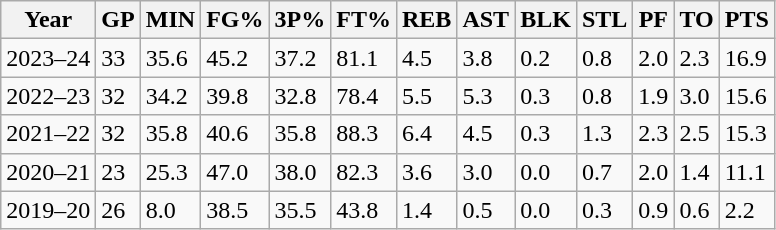<table class="wikitable">
<tr>
<th>Year</th>
<th>GP</th>
<th>MIN</th>
<th>FG%</th>
<th>3P%</th>
<th>FT%</th>
<th>REB</th>
<th>AST</th>
<th>BLK</th>
<th>STL</th>
<th>PF</th>
<th>TO</th>
<th>PTS</th>
</tr>
<tr>
<td>2023–24</td>
<td>33</td>
<td>35.6</td>
<td>45.2</td>
<td>37.2</td>
<td>81.1</td>
<td>4.5</td>
<td>3.8</td>
<td>0.2</td>
<td>0.8</td>
<td>2.0</td>
<td>2.3</td>
<td>16.9</td>
</tr>
<tr>
<td>2022–23</td>
<td>32</td>
<td>34.2</td>
<td>39.8</td>
<td>32.8</td>
<td>78.4</td>
<td>5.5</td>
<td>5.3</td>
<td>0.3</td>
<td>0.8</td>
<td>1.9</td>
<td>3.0</td>
<td>15.6</td>
</tr>
<tr>
<td>2021–22</td>
<td>32</td>
<td>35.8</td>
<td>40.6</td>
<td>35.8</td>
<td>88.3</td>
<td>6.4</td>
<td>4.5</td>
<td>0.3</td>
<td>1.3</td>
<td>2.3</td>
<td>2.5</td>
<td>15.3</td>
</tr>
<tr>
<td>2020–21</td>
<td>23</td>
<td>25.3</td>
<td>47.0</td>
<td>38.0</td>
<td>82.3</td>
<td>3.6</td>
<td>3.0</td>
<td>0.0</td>
<td>0.7</td>
<td>2.0</td>
<td>1.4</td>
<td>11.1</td>
</tr>
<tr>
<td>2019–20</td>
<td>26</td>
<td>8.0</td>
<td>38.5</td>
<td>35.5</td>
<td>43.8</td>
<td>1.4</td>
<td>0.5</td>
<td>0.0</td>
<td>0.3</td>
<td>0.9</td>
<td>0.6</td>
<td>2.2</td>
</tr>
</table>
